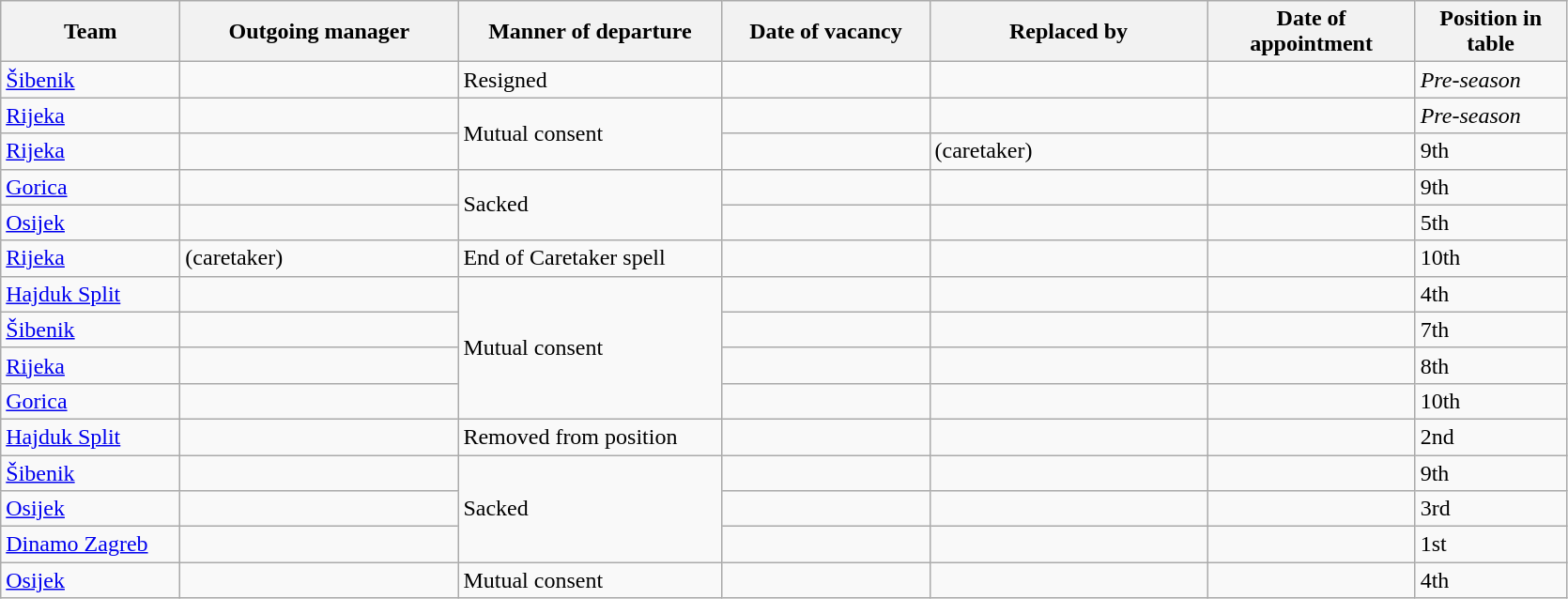<table class="wikitable sortable">
<tr>
<th width="120">Team</th>
<th width="190">Outgoing manager</th>
<th width="180">Manner of departure</th>
<th width="140">Date of vacancy</th>
<th width="190">Replaced by</th>
<th width="140">Date of appointment</th>
<th width="100">Position in table</th>
</tr>
<tr>
<td style="text-align:left;"><a href='#'>Šibenik</a></td>
<td style="text-align:left;"> </td>
<td>Resigned</td>
<td></td>
<td style="text-align:left; "> </td>
<td></td>
<td><em>Pre-season</em></td>
</tr>
<tr>
<td style="text-align:left;"><a href='#'>Rijeka</a></td>
<td style="text-align:left;"> </td>
<td rowspan="2">Mutual consent</td>
<td></td>
<td style="text-align:left; "> </td>
<td></td>
<td><em>Pre-season</em></td>
</tr>
<tr>
<td style="text-align:left;"><a href='#'>Rijeka</a></td>
<td style="text-align:left;"> </td>
<td></td>
<td style="text-align:left; ">  (caretaker)</td>
<td></td>
<td>9th</td>
</tr>
<tr>
<td style="text-align:left;"><a href='#'>Gorica</a></td>
<td style="text-align:left;"> </td>
<td rowspan="2">Sacked</td>
<td></td>
<td style="text-align:left; "><br> </td>
<td></td>
<td>9th</td>
</tr>
<tr>
<td style="text-align:left;"><a href='#'>Osijek</a></td>
<td style="text-align:left;"> </td>
<td></td>
<td style="text-align:left; "><br> </td>
<td></td>
<td>5th</td>
</tr>
<tr>
<td style="text-align:left;"><a href='#'>Rijeka</a></td>
<td style="text-align:left;">  (caretaker)</td>
<td>End of Caretaker spell</td>
<td></td>
<td style="text-align:left; "> </td>
<td></td>
<td>10th</td>
</tr>
<tr>
<td style="text-align:left;"><a href='#'>Hajduk Split</a></td>
<td style="text-align:left;"> </td>
<td rowspan="4">Mutual consent</td>
<td></td>
<td style="text-align:left; "> </td>
<td></td>
<td>4th</td>
</tr>
<tr>
<td style="text-align:left;"><a href='#'>Šibenik</a></td>
<td style="text-align:left;"> </td>
<td></td>
<td> </td>
<td></td>
<td>7th</td>
</tr>
<tr>
<td style="text-align:left;"><a href='#'>Rijeka</a></td>
<td style="text-align:left;"> </td>
<td></td>
<td style="text-align:left; "> </td>
<td></td>
<td>8th</td>
</tr>
<tr>
<td style="text-align:left;"><a href='#'>Gorica</a></td>
<td style="text-align:left;"> </td>
<td></td>
<td style="text-align:left; "> </td>
<td></td>
<td>10th</td>
</tr>
<tr>
<td style="text-align:left;"><a href='#'>Hajduk Split</a></td>
<td style="text-align:left;"> </td>
<td>Removed from position</td>
<td></td>
<td style="text-align:left; "> </td>
<td></td>
<td>2nd</td>
</tr>
<tr>
<td style="text-align:left;"><a href='#'>Šibenik</a></td>
<td style="text-align:left;"> </td>
<td rowspan="3">Sacked</td>
<td></td>
<td style="text-align:left; "> </td>
<td></td>
<td>9th</td>
</tr>
<tr>
<td style="text-align:left;"><a href='#'>Osijek</a></td>
<td style="text-align:left;"> </td>
<td></td>
<td style="text-align:left; "><br> </td>
<td></td>
<td>3rd</td>
</tr>
<tr>
<td style="text-align:left;"><a href='#'>Dinamo Zagreb</a></td>
<td style="text-align:left;"> </td>
<td></td>
<td style="text-align:left; "> </td>
<td></td>
<td>1st</td>
</tr>
<tr>
<td style="text-align:left;"><a href='#'>Osijek</a></td>
<td style="text-align:left;"> </td>
<td>Mutual consent</td>
<td style="text-align:left; "></td>
<td> </td>
<td style="text-align:left; "></td>
<td>4th</td>
</tr>
</table>
